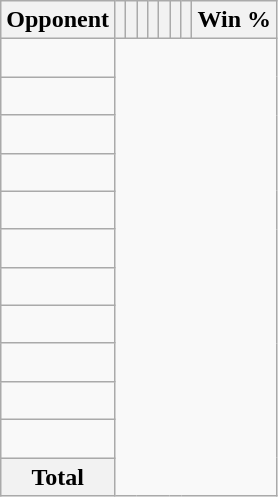<table class="wikitable sortable collapsible collapsed" style="text-align: center;">
<tr>
<th>Opponent</th>
<th></th>
<th></th>
<th></th>
<th></th>
<th></th>
<th></th>
<th></th>
<th>Win %</th>
</tr>
<tr>
<td align="left"><br></td>
</tr>
<tr>
<td align="left"><br></td>
</tr>
<tr>
<td align="left"><br></td>
</tr>
<tr>
<td align="left"><br></td>
</tr>
<tr>
<td align="left"><br></td>
</tr>
<tr>
<td align="left"><br></td>
</tr>
<tr>
<td align="left"><br></td>
</tr>
<tr>
<td align="left"><br></td>
</tr>
<tr>
<td align="left"><br></td>
</tr>
<tr>
<td align="left"><br></td>
</tr>
<tr>
<td align="left"><br></td>
</tr>
<tr class="sortbottom">
<th>Total<br></th>
</tr>
</table>
